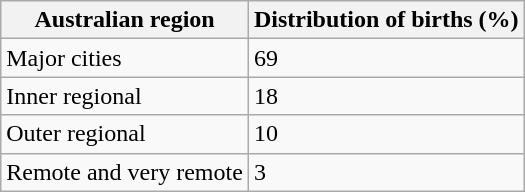<table class="wikitable">
<tr>
<th>Australian region</th>
<th>Distribution of births (%)</th>
</tr>
<tr>
<td>Major cities</td>
<td>69</td>
</tr>
<tr>
<td>Inner regional</td>
<td>18</td>
</tr>
<tr>
<td>Outer regional</td>
<td>10</td>
</tr>
<tr>
<td>Remote and very remote</td>
<td>3</td>
</tr>
</table>
